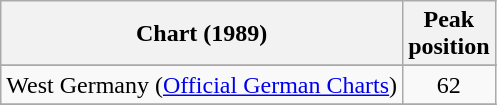<table class="wikitable sortable">
<tr>
<th>Chart (1989)</th>
<th>Peak<br>position</th>
</tr>
<tr>
</tr>
<tr>
<td align="left">West Germany (<a href='#'>Official German Charts</a>)</td>
<td align="center">62</td>
</tr>
<tr>
</tr>
</table>
